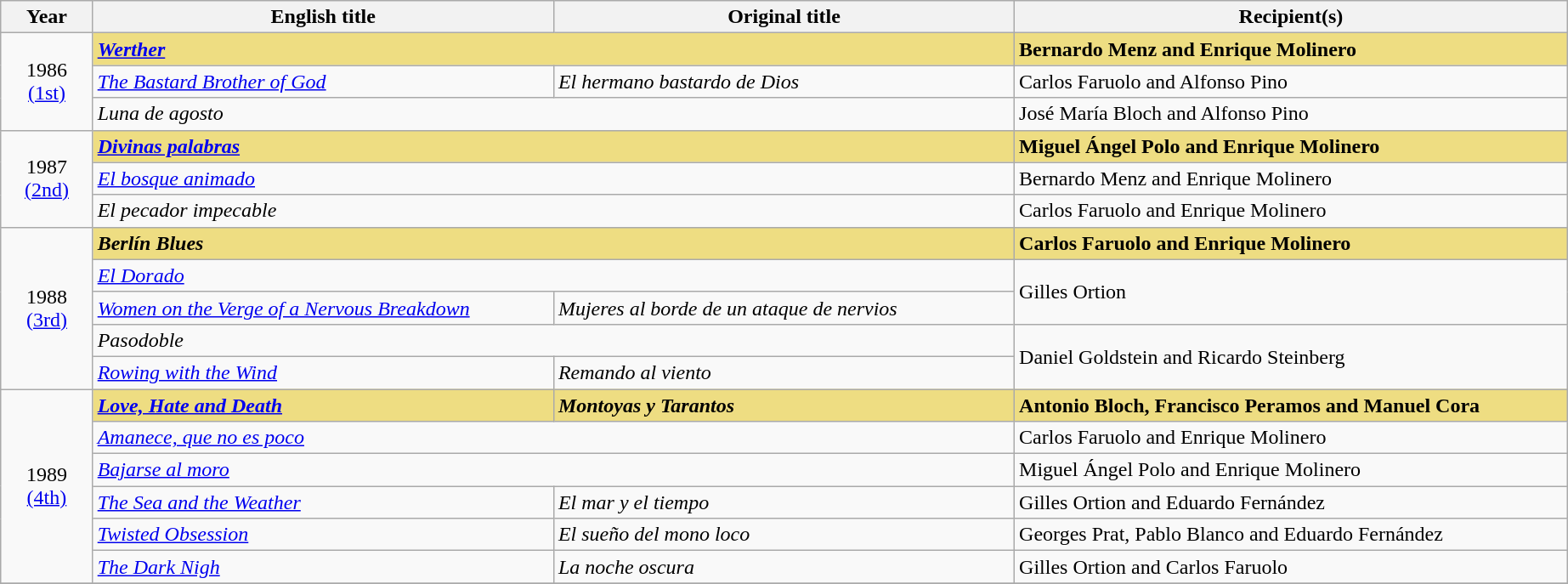<table class="wikitable sortable" style="text-align:left;"style="width:95%">
<tr>
<th scope="col" style="width:5%;">Year</th>
<th scope="col" style="width:25%;">English title</th>
<th scope="col" style="width:25%;">Original title</th>
<th scope="col" style="width:30%;">Recipient(s)</th>
</tr>
<tr>
<td rowspan="3" style="text-align:center;">1986<br><a href='#'>(1st)</a></td>
<td colspan="2" style="background:#eedd82;"><strong><em><a href='#'>Werther</a></em></strong></td>
<td style="background:#eedd82;"><strong>Bernardo Menz and Enrique Molinero</strong></td>
</tr>
<tr>
<td><em><a href='#'>The Bastard Brother of God</a></em></td>
<td><em>El hermano bastardo de Dios</em></td>
<td>Carlos Faruolo and Alfonso Pino</td>
</tr>
<tr>
<td colspan="2"><em>Luna de agosto</em></td>
<td>José María Bloch and Alfonso Pino</td>
</tr>
<tr>
<td rowspan="3" style="text-align:center;">1987<br><a href='#'>(2nd)</a></td>
<td colspan="2" style="background:#eedd82;"><strong><em><a href='#'>Divinas palabras</a></em></strong></td>
<td style="background:#eedd82;"><strong>Miguel Ángel Polo and Enrique Molinero</strong></td>
</tr>
<tr>
<td colspan="2"><em><a href='#'>El bosque animado</a></em></td>
<td>Bernardo Menz and Enrique Molinero</td>
</tr>
<tr>
<td colspan="2"><em>El pecador impecable</em></td>
<td>Carlos Faruolo and Enrique Molinero</td>
</tr>
<tr>
<td rowspan="5" style="text-align:center;">1988<br><a href='#'>(3rd)</a></td>
<td colspan="2" style="background:#eedd82;"><strong><em>Berlín Blues</em></strong></td>
<td style="background:#eedd82;"><strong>Carlos Faruolo and Enrique Molinero</strong></td>
</tr>
<tr>
<td colspan="2"><em><a href='#'>El Dorado</a></em></td>
<td rowspan="2">Gilles Ortion</td>
</tr>
<tr>
<td><em><a href='#'>Women on the Verge of a Nervous Breakdown</a></em></td>
<td><em>Mujeres al borde de un ataque de nervios</em></td>
</tr>
<tr>
<td colspan="2"><em>Pasodoble</em></td>
<td rowspan="2">Daniel Goldstein and Ricardo Steinberg</td>
</tr>
<tr>
<td><em><a href='#'>Rowing with the Wind</a></em></td>
<td><em>Remando al viento</em></td>
</tr>
<tr>
<td rowspan="6" style="text-align:center;">1989<br><a href='#'>(4th)</a></td>
<td style="background:#eedd82;"><strong><em><a href='#'>Love, Hate and Death</a></em></strong></td>
<td style="background:#eedd82;"><strong><em>Montoyas y Tarantos</em></strong></td>
<td style="background:#eedd82;"><strong>Antonio Bloch, Francisco Peramos and Manuel Cora</strong></td>
</tr>
<tr>
<td colspan="2"><em><a href='#'>Amanece, que no es poco</a></em></td>
<td>Carlos Faruolo and Enrique Molinero</td>
</tr>
<tr>
<td colspan="2"><em><a href='#'>Bajarse al moro</a></em></td>
<td>Miguel Ángel Polo and Enrique Molinero</td>
</tr>
<tr>
<td><em><a href='#'>The Sea and the Weather</a></em></td>
<td><em>El mar y el tiempo</em></td>
<td>Gilles Ortion and Eduardo Fernández</td>
</tr>
<tr>
<td><em><a href='#'>Twisted Obsession</a></em></td>
<td><em>El sueño del mono loco</em></td>
<td>Georges Prat, Pablo Blanco and Eduardo Fernández</td>
</tr>
<tr>
<td><em><a href='#'>The Dark Nigh</a></em></td>
<td><em>La noche oscura</em></td>
<td>Gilles Ortion and Carlos Faruolo</td>
</tr>
<tr>
</tr>
</table>
